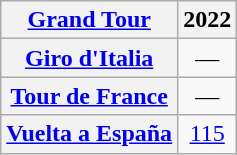<table class="wikitable plainrowheaders">
<tr>
<th scope="col"><a href='#'>Grand Tour</a></th>
<th scope="col">2022</th>
</tr>
<tr style="text-align:center;">
<th scope="row"> <a href='#'>Giro d'Italia</a></th>
<td>—</td>
</tr>
<tr style="text-align:center;">
<th scope="row"> <a href='#'>Tour de France</a></th>
<td>—</td>
</tr>
<tr style="text-align:center;">
<th scope="row"> <a href='#'>Vuelta a España</a></th>
<td><a href='#'>115</a></td>
</tr>
</table>
